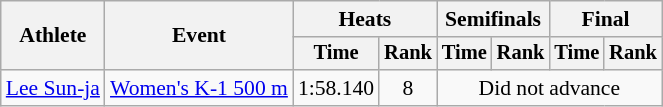<table class=wikitable style="font-size:90%">
<tr>
<th rowspan="2">Athlete</th>
<th rowspan="2">Event</th>
<th colspan="2">Heats</th>
<th colspan="2">Semifinals</th>
<th colspan="2">Final</th>
</tr>
<tr style="font-size:95%">
<th>Time</th>
<th>Rank</th>
<th>Time</th>
<th>Rank</th>
<th>Time</th>
<th>Rank</th>
</tr>
<tr align=center>
<td align=left><a href='#'>Lee Sun-ja</a></td>
<td align=left><a href='#'>Women's K-1 500 m</a></td>
<td>1:58.140</td>
<td>8</td>
<td colspan=4>Did not advance</td>
</tr>
</table>
